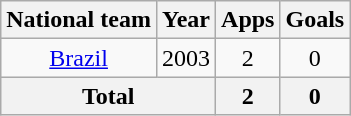<table class="wikitable" style="text-align:center">
<tr>
<th>National team</th>
<th>Year</th>
<th>Apps</th>
<th>Goals</th>
</tr>
<tr>
<td><a href='#'>Brazil</a></td>
<td>2003</td>
<td>2</td>
<td>0</td>
</tr>
<tr>
<th colspan="2">Total</th>
<th>2</th>
<th>0</th>
</tr>
</table>
